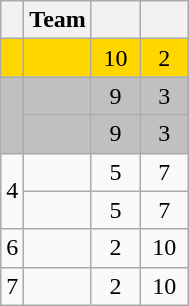<table class="wikitable" style="text-align: center;">
<tr>
<th></th>
<th>Team</th>
<th width=25></th>
<th width=25></th>
</tr>
<tr style="background:gold;">
<td></td>
<td align=left></td>
<td>10</td>
<td>2</td>
</tr>
<tr bgcolor=#C0C0C0>
<td rowspan=2></td>
<td align=left></td>
<td>9</td>
<td>3</td>
</tr>
<tr bgcolor=#C0C0C0>
<td align=left></td>
<td>9</td>
<td>3</td>
</tr>
<tr>
<td rowspan=2>4</td>
<td align=left></td>
<td>5</td>
<td>7</td>
</tr>
<tr>
<td align=left></td>
<td>5</td>
<td>7</td>
</tr>
<tr>
<td>6</td>
<td align=left></td>
<td>2</td>
<td>10</td>
</tr>
<tr>
<td>7</td>
<td align=left></td>
<td>2</td>
<td>10</td>
</tr>
</table>
